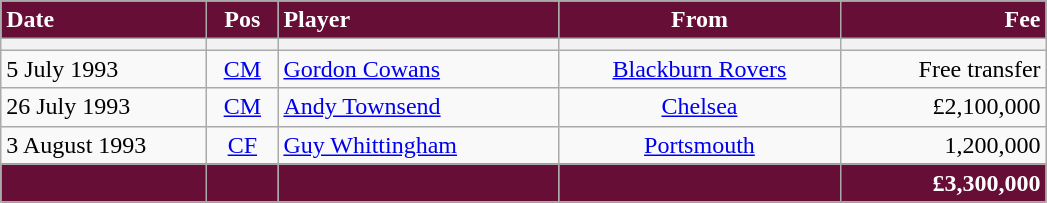<table class="wikitable">
<tr>
<th style="background:#670E36; color:#ffffff; text-align:left; width:130px">Date</th>
<th style="background:#670E36; color:#ffffff; text-align:center; width:40px">Pos</th>
<th style="background:#670E36; color:#ffffff; text-align:left; width:180px">Player</th>
<th style="background:#670E36; color:#ffffff; text-align:center; width:180px">From</th>
<th style="background:#670E36; color:#ffffff; text-align:right; width:130px">Fee</th>
</tr>
<tr>
<th></th>
<th></th>
<th></th>
<th></th>
<th></th>
</tr>
<tr>
<td>5 July 1993</td>
<td style="text-align:center;"><a href='#'>CM</a></td>
<td><a href='#'>Gordon Cowans</a></td>
<td style="text-align:center;"><a href='#'>Blackburn Rovers</a></td>
<td style="text-align:right;">Free transfer</td>
</tr>
<tr>
<td>26 July 1993</td>
<td style="text-align:center;"><a href='#'>CM</a></td>
<td><a href='#'>Andy Townsend</a></td>
<td style="text-align:center;"><a href='#'>Chelsea</a></td>
<td style="text-align:right;">£2,100,000</td>
</tr>
<tr>
<td>3 August 1993</td>
<td style="text-align:center;"><a href='#'>CF</a></td>
<td><a href='#'>Guy Whittingham</a></td>
<td style="text-align:center;"><a href='#'>Portsmouth</a></td>
<td style="text-align:right;">1,200,000</td>
</tr>
<tr>
<th style="background:#670E36;"></th>
<th style="background:#670E36;"></th>
<th style="background:#670E36;"></th>
<th style="background:#670E36;"></th>
<th style="background:#670E36; color:#ffffff; text-align:right;"><strong>£3,300,000</strong></th>
</tr>
</table>
